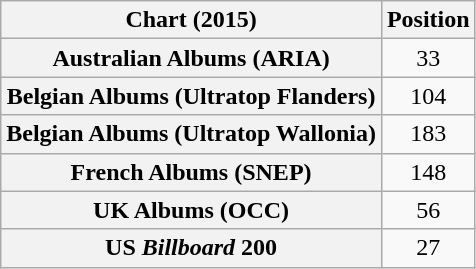<table class="wikitable sortable plainrowheaders" style="text-align:center">
<tr>
<th scope="col">Chart (2015)</th>
<th scope="col">Position</th>
</tr>
<tr>
<th scope="row">Australian Albums (ARIA)</th>
<td>33</td>
</tr>
<tr>
<th scope="row">Belgian Albums (Ultratop Flanders)</th>
<td>104</td>
</tr>
<tr>
<th scope="row">Belgian Albums (Ultratop Wallonia)</th>
<td>183</td>
</tr>
<tr>
<th scope="row">French Albums (SNEP)</th>
<td>148</td>
</tr>
<tr>
<th scope="row">UK Albums (OCC)</th>
<td>56</td>
</tr>
<tr>
<th scope="row">US <em>Billboard</em> 200</th>
<td>27</td>
</tr>
</table>
